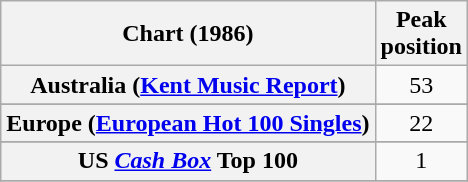<table class="wikitable sortable plainrowheaders" style="text-align:center">
<tr>
<th scope="col">Chart (1986)</th>
<th scope="col">Peak<br>position</th>
</tr>
<tr>
<th scope="row">Australia (<a href='#'>Kent Music Report</a>)</th>
<td>53</td>
</tr>
<tr>
</tr>
<tr>
</tr>
<tr>
</tr>
<tr>
<th scope="row">Europe (<a href='#'>European Hot 100 Singles</a>)</th>
<td>22</td>
</tr>
<tr>
</tr>
<tr>
</tr>
<tr>
</tr>
<tr>
</tr>
<tr>
</tr>
<tr>
</tr>
<tr>
</tr>
<tr>
</tr>
<tr>
</tr>
<tr>
</tr>
<tr>
<th scope="row">US <em><a href='#'>Cash Box</a></em> Top 100</th>
<td>1</td>
</tr>
<tr>
</tr>
</table>
